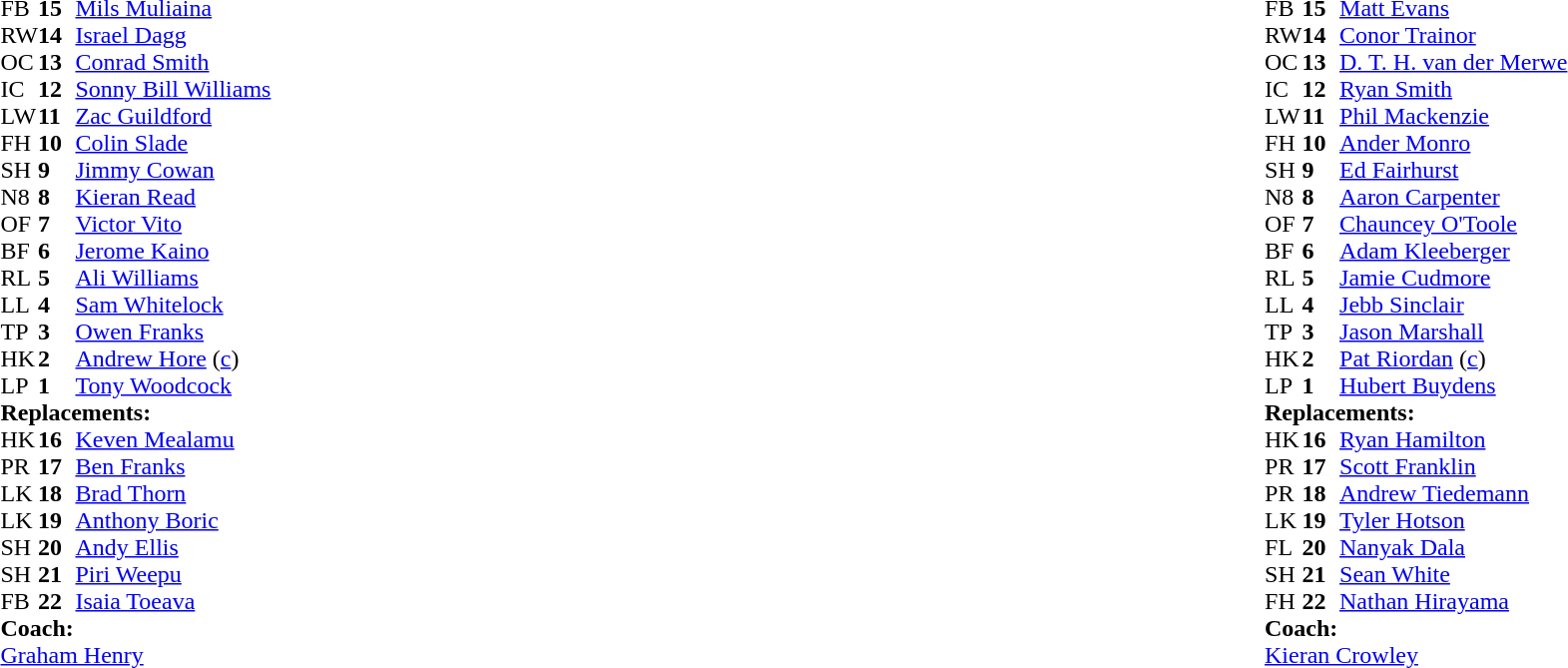<table width="100%">
<tr>
<td style="vertical-align:top" width="50%"><br><table cellspacing="0" cellpadding="0">
<tr>
<th width="25"></th>
<th width="25"></th>
</tr>
<tr>
<td>FB</td>
<td><strong>15</strong></td>
<td><a href='#'>Mils Muliaina</a></td>
<td></td>
<td></td>
</tr>
<tr>
<td>RW</td>
<td><strong>14</strong></td>
<td><a href='#'>Israel Dagg</a></td>
<td></td>
<td></td>
</tr>
<tr>
<td>OC</td>
<td><strong>13</strong></td>
<td><a href='#'>Conrad Smith</a></td>
</tr>
<tr>
<td>IC</td>
<td><strong>12</strong></td>
<td><a href='#'>Sonny Bill Williams</a></td>
</tr>
<tr>
<td>LW</td>
<td><strong>11</strong></td>
<td><a href='#'>Zac Guildford</a></td>
</tr>
<tr>
<td>FH</td>
<td><strong>10</strong></td>
<td><a href='#'>Colin Slade</a></td>
<td></td>
<td></td>
</tr>
<tr>
<td>SH</td>
<td><strong>9</strong></td>
<td><a href='#'>Jimmy Cowan</a></td>
<td></td>
<td></td>
</tr>
<tr>
<td>N8</td>
<td><strong>8</strong></td>
<td><a href='#'>Kieran Read</a></td>
<td></td>
<td></td>
</tr>
<tr>
<td>OF</td>
<td><strong>7</strong></td>
<td><a href='#'>Victor Vito</a></td>
</tr>
<tr>
<td>BF</td>
<td><strong>6</strong></td>
<td><a href='#'>Jerome Kaino</a></td>
</tr>
<tr>
<td>RL</td>
<td><strong>5</strong></td>
<td><a href='#'>Ali Williams</a></td>
</tr>
<tr>
<td>LL</td>
<td><strong>4</strong></td>
<td><a href='#'>Sam Whitelock</a></td>
</tr>
<tr>
<td>TP</td>
<td><strong>3</strong></td>
<td><a href='#'>Owen Franks</a></td>
<td></td>
<td></td>
<td></td>
</tr>
<tr>
<td>HK</td>
<td><strong>2</strong></td>
<td><a href='#'>Andrew Hore</a> (<a href='#'>c</a>)</td>
<td></td>
<td></td>
</tr>
<tr>
<td>LP</td>
<td><strong>1</strong></td>
<td><a href='#'>Tony Woodcock</a></td>
<td></td>
<td></td>
<td></td>
</tr>
<tr>
<td colspan=3><strong>Replacements:</strong></td>
</tr>
<tr>
<td>HK</td>
<td><strong>16</strong></td>
<td><a href='#'>Keven Mealamu</a></td>
<td></td>
<td></td>
</tr>
<tr>
<td>PR</td>
<td><strong>17</strong></td>
<td><a href='#'>Ben Franks</a></td>
<td></td>
<td></td>
</tr>
<tr>
<td>LK</td>
<td><strong>18</strong></td>
<td><a href='#'>Brad Thorn</a></td>
<td></td>
<td></td>
</tr>
<tr>
<td>LK</td>
<td><strong>19</strong></td>
<td><a href='#'>Anthony Boric</a></td>
<td></td>
<td></td>
</tr>
<tr>
<td>SH</td>
<td><strong>20</strong></td>
<td><a href='#'>Andy Ellis</a></td>
<td></td>
<td></td>
</tr>
<tr>
<td>SH</td>
<td><strong>21</strong></td>
<td><a href='#'>Piri Weepu</a></td>
<td></td>
<td></td>
</tr>
<tr>
<td>FB</td>
<td><strong>22</strong></td>
<td><a href='#'>Isaia Toeava</a></td>
<td></td>
<td></td>
</tr>
<tr>
<td colspan=3><strong>Coach:</strong></td>
</tr>
<tr>
<td colspan="4"><a href='#'>Graham Henry</a></td>
</tr>
</table>
</td>
<td style="vertical-align:top"></td>
<td style="vertical-align:top" width="50%"><br><table cellspacing="0" cellpadding="0" align="center">
<tr>
<th width="25"></th>
<th width="25"></th>
</tr>
<tr>
<td>FB</td>
<td><strong>15</strong></td>
<td><a href='#'>Matt Evans</a></td>
<td></td>
<td></td>
</tr>
<tr>
<td>RW</td>
<td><strong>14</strong></td>
<td><a href='#'>Conor Trainor</a></td>
</tr>
<tr>
<td>OC</td>
<td><strong>13</strong></td>
<td><a href='#'>D. T. H. van der Merwe</a></td>
<td></td>
<td></td>
</tr>
<tr>
<td>IC</td>
<td><strong>12</strong></td>
<td><a href='#'>Ryan Smith</a></td>
</tr>
<tr>
<td>LW</td>
<td><strong>11</strong></td>
<td><a href='#'>Phil Mackenzie</a></td>
</tr>
<tr>
<td>FH</td>
<td><strong>10</strong></td>
<td><a href='#'>Ander Monro</a></td>
</tr>
<tr>
<td>SH</td>
<td><strong>9</strong></td>
<td><a href='#'>Ed Fairhurst</a></td>
<td></td>
<td></td>
</tr>
<tr>
<td>N8</td>
<td><strong>8</strong></td>
<td><a href='#'>Aaron Carpenter</a></td>
</tr>
<tr>
<td>OF</td>
<td><strong>7</strong></td>
<td><a href='#'>Chauncey O'Toole</a></td>
</tr>
<tr>
<td>BF</td>
<td><strong>6</strong></td>
<td><a href='#'>Adam Kleeberger</a></td>
<td></td>
<td></td>
<td></td>
</tr>
<tr>
<td>RL</td>
<td><strong>5</strong></td>
<td><a href='#'>Jamie Cudmore</a></td>
<td></td>
<td></td>
<td></td>
</tr>
<tr>
<td>LL</td>
<td><strong>4</strong></td>
<td><a href='#'>Jebb Sinclair</a></td>
</tr>
<tr>
<td>TP</td>
<td><strong>3</strong></td>
<td><a href='#'>Jason Marshall</a></td>
<td></td>
<td></td>
</tr>
<tr>
<td>HK</td>
<td><strong>2</strong></td>
<td><a href='#'>Pat Riordan</a> (<a href='#'>c</a>)</td>
<td></td>
<td></td>
</tr>
<tr>
<td>LP</td>
<td><strong>1</strong></td>
<td><a href='#'>Hubert Buydens</a></td>
<td></td>
<td></td>
</tr>
<tr>
<td colspan=3><strong>Replacements:</strong></td>
</tr>
<tr>
<td>HK</td>
<td><strong>16</strong></td>
<td><a href='#'>Ryan Hamilton</a></td>
<td></td>
<td></td>
</tr>
<tr>
<td>PR</td>
<td><strong>17</strong></td>
<td><a href='#'>Scott Franklin</a></td>
<td></td>
<td></td>
</tr>
<tr>
<td>PR</td>
<td><strong>18</strong></td>
<td><a href='#'>Andrew Tiedemann</a></td>
<td></td>
<td></td>
</tr>
<tr>
<td>LK</td>
<td><strong>19</strong></td>
<td><a href='#'>Tyler Hotson</a></td>
<td></td>
<td></td>
</tr>
<tr>
<td>FL</td>
<td><strong>20</strong></td>
<td><a href='#'>Nanyak Dala</a></td>
<td></td>
<td></td>
</tr>
<tr>
<td>SH</td>
<td><strong>21</strong></td>
<td><a href='#'>Sean White</a></td>
<td></td>
<td></td>
</tr>
<tr>
<td>FH</td>
<td><strong>22</strong></td>
<td><a href='#'>Nathan Hirayama</a></td>
<td></td>
<td></td>
</tr>
<tr>
<td colspan=3><strong>Coach:</strong></td>
</tr>
<tr>
<td colspan="4"> <a href='#'>Kieran Crowley</a></td>
</tr>
</table>
</td>
</tr>
</table>
